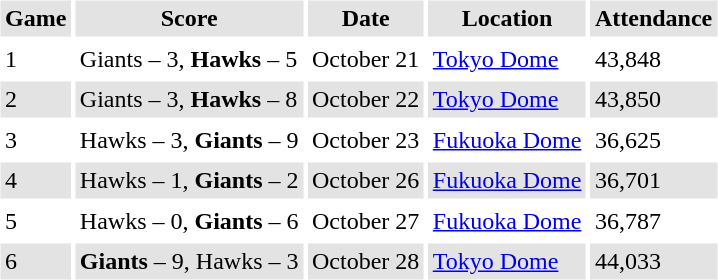<table border="0" cellspacing="3" cellpadding="3">
<tr style="background: #e3e3e3;">
<th>Game</th>
<th>Score</th>
<th>Date</th>
<th>Location</th>
<th>Attendance</th>
</tr>
<tr>
<td>1</td>
<td>Giants – 3, <strong>Hawks</strong> – 5</td>
<td>October 21</td>
<td><a href='#'>Tokyo Dome</a></td>
<td>43,848</td>
</tr>
<tr style="background: #e3e3e3;">
<td>2</td>
<td>Giants – 3, <strong>Hawks</strong> – 8</td>
<td>October 22</td>
<td><a href='#'>Tokyo Dome</a></td>
<td>43,850</td>
</tr>
<tr>
<td>3</td>
<td>Hawks – 3, <strong>Giants</strong> – 9</td>
<td>October 23</td>
<td><a href='#'>Fukuoka Dome</a></td>
<td>36,625</td>
</tr>
<tr style="background: #e3e3e3;">
<td>4</td>
<td>Hawks – 1, <strong>Giants</strong> – 2</td>
<td>October 26</td>
<td><a href='#'>Fukuoka Dome</a></td>
<td>36,701</td>
</tr>
<tr>
<td>5</td>
<td>Hawks – 0, <strong>Giants</strong> – 6</td>
<td>October 27</td>
<td><a href='#'>Fukuoka Dome</a></td>
<td>36,787</td>
</tr>
<tr style="background: #e3e3e3;">
<td>6</td>
<td><strong>Giants</strong> – 9, Hawks – 3</td>
<td>October 28</td>
<td><a href='#'>Tokyo Dome</a></td>
<td>44,033</td>
</tr>
</table>
